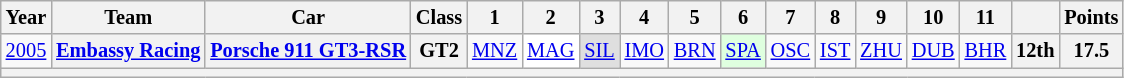<table class="wikitable" style="text-align:center; font-size:85%">
<tr>
<th>Year</th>
<th>Team</th>
<th>Car</th>
<th>Class</th>
<th>1</th>
<th>2</th>
<th>3</th>
<th>4</th>
<th>5</th>
<th>6</th>
<th>7</th>
<th>8</th>
<th>9</th>
<th>10</th>
<th>11</th>
<th></th>
<th>Points</th>
</tr>
<tr>
<td><a href='#'>2005</a></td>
<th nowrap><a href='#'>Embassy Racing</a></th>
<th nowrap><a href='#'>Porsche 911 GT3-RSR</a></th>
<th>GT2</th>
<td><a href='#'>MNZ</a></td>
<td style="background:#FFFFFF;"><a href='#'>MAG</a><br></td>
<td style="background:#DFDFDF;"><a href='#'>SIL</a><br></td>
<td><a href='#'>IMO</a></td>
<td><a href='#'>BRN</a></td>
<td style="background:#DFFFDF;"><a href='#'>SPA</a><br></td>
<td><a href='#'>OSC</a></td>
<td><a href='#'>IST</a></td>
<td><a href='#'>ZHU</a></td>
<td><a href='#'>DUB</a></td>
<td><a href='#'>BHR</a></td>
<th>12th</th>
<th>17.5</th>
</tr>
<tr>
<th colspan="17"></th>
</tr>
</table>
